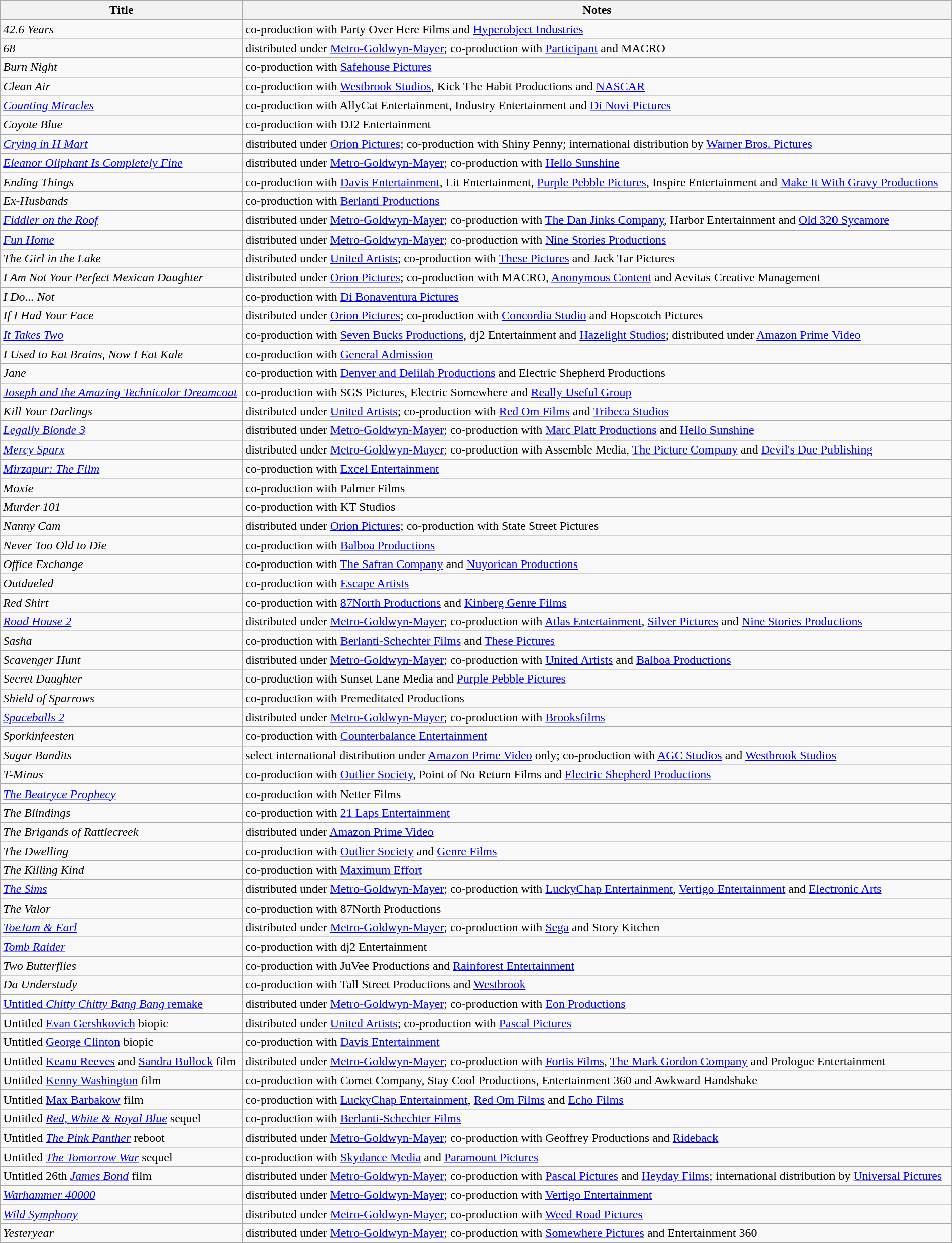<table class="wikitable sortable" style="width:100%;">
<tr>
<th>Title</th>
<th>Notes</th>
</tr>
<tr>
<td><em>42.6 Years</em></td>
<td>co-production with Party Over Here Films and <a href='#'>Hyperobject Industries</a></td>
</tr>
<tr>
<td><em>68</em></td>
<td>distributed under <a href='#'>Metro-Goldwyn-Mayer</a>; co-production with <a href='#'>Participant</a> and MACRO</td>
</tr>
<tr>
<td><em>Burn Night</em></td>
<td>co-production with <a href='#'>Safehouse Pictures</a></td>
</tr>
<tr>
<td><em>Clean Air</em></td>
<td>co-production with <a href='#'>Westbrook Studios</a>, Kick The Habit Productions and <a href='#'>NASCAR</a></td>
</tr>
<tr>
<td><em><a href='#'>Counting Miracles</a></em></td>
<td>co-production with AllyCat Entertainment, Industry Entertainment and <a href='#'>Di Novi Pictures</a></td>
</tr>
<tr>
<td><em>Coyote Blue</em></td>
<td>co-production with DJ2 Entertainment</td>
</tr>
<tr>
<td><em><a href='#'>Crying in H Mart</a></em></td>
<td>distributed under <a href='#'>Orion Pictures</a>; co-production with Shiny Penny; international distribution by <a href='#'>Warner Bros. Pictures</a></td>
</tr>
<tr>
<td><em><a href='#'>Eleanor Oliphant Is Completely Fine</a></em></td>
<td>distributed under <a href='#'>Metro-Goldwyn-Mayer</a>; co-production with <a href='#'>Hello Sunshine</a></td>
</tr>
<tr>
<td><em>Ending Things</em></td>
<td>co-production with <a href='#'>Davis Entertainment</a>, Lit Entertainment, <a href='#'>Purple Pebble Pictures</a>, Inspire Entertainment and <a href='#'>Make It With Gravy Productions</a></td>
</tr>
<tr>
<td><em>Ex-Husbands</em></td>
<td>co-production with <a href='#'>Berlanti Productions</a></td>
</tr>
<tr>
<td><em><a href='#'>Fiddler on the Roof</a></em></td>
<td>distributed under <a href='#'>Metro-Goldwyn-Mayer</a>; co-production with <a href='#'>The Dan Jinks Company</a>, Harbor Entertainment and <a href='#'>Old 320 Sycamore</a></td>
</tr>
<tr>
<td><em><a href='#'>Fun Home</a></em></td>
<td>distributed under <a href='#'>Metro-Goldwyn-Mayer</a>; co-production with <a href='#'>Nine Stories Productions</a></td>
</tr>
<tr>
<td><em>The Girl in the Lake</em></td>
<td>distributed under <a href='#'>United Artists</a>; co-production with <a href='#'>These Pictures</a> and Jack Tar Pictures</td>
</tr>
<tr>
<td><em>I Am Not Your Perfect Mexican Daughter</em></td>
<td>distributed under <a href='#'>Orion Pictures</a>; co-production with MACRO, <a href='#'>Anonymous Content</a> and Aevitas Creative Management</td>
</tr>
<tr>
<td><em>I Do... Not</em></td>
<td>co-production with <a href='#'>Di Bonaventura Pictures</a></td>
</tr>
<tr>
<td><em>If I Had Your Face</em></td>
<td>distributed under <a href='#'>Orion Pictures</a>; co-production with <a href='#'>Concordia Studio</a> and Hopscotch Pictures</td>
</tr>
<tr>
<td><em><a href='#'>It Takes Two</a></em></td>
<td>co-production with <a href='#'>Seven Bucks Productions</a>, dj2 Entertainment and <a href='#'>Hazelight Studios</a>; distributed under <a href='#'>Amazon Prime Video</a></td>
</tr>
<tr>
<td><em>I Used to Eat Brains, Now I Eat Kale</em></td>
<td>co-production with <a href='#'>General Admission</a></td>
</tr>
<tr>
<td><em>Jane</em></td>
<td>co-production with <a href='#'>Denver and Delilah Productions</a> and Electric Shepherd Productions</td>
</tr>
<tr>
<td><em><a href='#'>Joseph and the Amazing Technicolor Dreamcoat</a></em></td>
<td>co-production with SGS Pictures, Electric Somewhere and <a href='#'>Really Useful Group</a></td>
</tr>
<tr>
<td><em>Kill Your Darlings</em></td>
<td>distributed under <a href='#'>United Artists</a>; co-production with <a href='#'>Red Om Films</a> and <a href='#'>Tribeca Studios</a></td>
</tr>
<tr>
<td><em><a href='#'>Legally Blonde 3</a></em></td>
<td>distributed under <a href='#'>Metro-Goldwyn-Mayer</a>; co-production with <a href='#'>Marc Platt Productions</a> and <a href='#'>Hello Sunshine</a></td>
</tr>
<tr>
<td><em><a href='#'>Mercy Sparx</a></em></td>
<td>distributed under <a href='#'>Metro-Goldwyn-Mayer</a>; co-production with Assemble Media, <a href='#'>The Picture Company</a> and <a href='#'>Devil's Due Publishing</a></td>
</tr>
<tr>
<td><em><a href='#'>Mirzapur: The Film</a></em></td>
<td>co-production with <a href='#'>Excel Entertainment</a></td>
</tr>
<tr>
<td><em>Moxie</em></td>
<td>co-production with Palmer Films</td>
</tr>
<tr>
<td><em>Murder 101</em></td>
<td>co-production with KT Studios</td>
</tr>
<tr>
<td><em>Nanny Cam</em></td>
<td>distributed under <a href='#'>Orion Pictures</a>; co-production with State Street Pictures</td>
</tr>
<tr>
<td><em>Never Too Old to Die</em></td>
<td>co-production with <a href='#'>Balboa Productions</a></td>
</tr>
<tr>
<td><em>Office Exchange</em></td>
<td>co-production with <a href='#'>The Safran Company</a> and <a href='#'>Nuyorican Productions</a></td>
</tr>
<tr>
<td><em>Outdueled</em></td>
<td>co-production with <a href='#'>Escape Artists</a></td>
</tr>
<tr>
<td><em>Red Shirt</em></td>
<td>co-production with <a href='#'>87North Productions</a> and <a href='#'>Kinberg Genre Films</a></td>
</tr>
<tr>
<td><em><a href='#'>Road House 2</a></em></td>
<td>distributed under <a href='#'>Metro-Goldwyn-Mayer</a>; co-production with <a href='#'>Atlas Entertainment</a>, <a href='#'>Silver Pictures</a> and <a href='#'>Nine Stories Productions</a></td>
</tr>
<tr>
<td><em>Sasha</em></td>
<td>co-production with <a href='#'>Berlanti-Schechter Films</a> and <a href='#'>These Pictures</a></td>
</tr>
<tr>
<td><em>Scavenger Hunt</em></td>
<td>distributed under <a href='#'>Metro-Goldwyn-Mayer</a>; co-production with <a href='#'>United Artists</a> and <a href='#'>Balboa Productions</a></td>
</tr>
<tr>
<td><em>Secret Daughter</em></td>
<td>co-production with Sunset Lane Media and <a href='#'>Purple Pebble Pictures</a></td>
</tr>
<tr>
<td><em>Shield of Sparrows</em></td>
<td>co-production with Premeditated Productions</td>
</tr>
<tr>
<td><em><a href='#'>Spaceballs 2</a></em></td>
<td>distributed under <a href='#'>Metro-Goldwyn-Mayer</a>; co-production with <a href='#'>Brooksfilms</a></td>
</tr>
<tr>
<td><em>Sporkinfeesten</em></td>
<td>co-production with <a href='#'>Counterbalance Entertainment</a></td>
</tr>
<tr>
<td><em>Sugar Bandits</em></td>
<td>select international distribution under <a href='#'>Amazon Prime Video</a> only; co-production with <a href='#'>AGC Studios</a> and <a href='#'>Westbrook Studios</a></td>
</tr>
<tr>
<td><em>T-Minus</em></td>
<td>co-production with <a href='#'>Outlier Society</a>, Point of No Return Films and <a href='#'>Electric Shepherd Productions</a></td>
</tr>
<tr>
<td><em><a href='#'>The Beatryce Prophecy</a></em></td>
<td>co-production with Netter Films</td>
</tr>
<tr>
<td><em>The Blindings</em></td>
<td>co-production with <a href='#'>21 Laps Entertainment</a></td>
</tr>
<tr>
<td><em>The Brigands of Rattlecreek</em></td>
<td>distributed under <a href='#'>Amazon Prime Video</a></td>
</tr>
<tr>
<td><em>The Dwelling</em></td>
<td>co-production with <a href='#'>Outlier Society</a> and <a href='#'>Genre Films</a></td>
</tr>
<tr>
<td><em>The Killing Kind</em></td>
<td>co-production with <a href='#'>Maximum Effort</a></td>
</tr>
<tr>
<td><em><a href='#'>The Sims</a></em></td>
<td>distributed under <a href='#'>Metro-Goldwyn-Mayer</a>; co-production with <a href='#'>LuckyChap Entertainment</a>, <a href='#'>Vertigo Entertainment</a> and <a href='#'>Electronic Arts</a></td>
</tr>
<tr>
<td><em>The Valor</em></td>
<td>co-production with 87North Productions</td>
</tr>
<tr>
<td><em><a href='#'>ToeJam & Earl</a></em></td>
<td>distributed under <a href='#'>Metro-Goldwyn-Mayer</a>; co-production with <a href='#'>Sega</a> and Story Kitchen</td>
</tr>
<tr>
<td><em><a href='#'>Tomb Raider</a></em></td>
<td>co-production with dj2 Entertainment</td>
</tr>
<tr>
<td><em>Two Butterflies</em></td>
<td>co-production with JuVee Productions and <a href='#'>Rainforest Entertainment</a></td>
</tr>
<tr>
<td><em>Da Understudy</em></td>
<td>co-production with Tall Street Productions and <a href='#'>Westbrook</a></td>
</tr>
<tr>
<td><a href='#'>Untitled <em>Chitty Chitty Bang Bang</em> remake</a></td>
<td>distributed under <a href='#'>Metro-Goldwyn-Mayer</a>; co-production with <a href='#'>Eon Productions</a></td>
</tr>
<tr>
<td>Untitled <a href='#'>Evan Gershkovich</a> biopic</td>
<td>distributed under <a href='#'>United Artists</a>; co-production with <a href='#'>Pascal Pictures</a></td>
</tr>
<tr>
<td>Untitled <a href='#'>George Clinton</a> biopic</td>
<td>co-production with <a href='#'>Davis Entertainment</a></td>
</tr>
<tr>
<td>Untitled <a href='#'>Keanu Reeves</a> and <a href='#'>Sandra Bullock</a> film</td>
<td>distributed under <a href='#'>Metro-Goldwyn-Mayer</a>; co-production with <a href='#'>Fortis Films</a>, <a href='#'>The Mark Gordon Company</a> and Prologue Entertainment</td>
</tr>
<tr>
<td>Untitled <a href='#'>Kenny Washington</a> film</td>
<td>co-production with Comet Company, Stay Cool Productions, Entertainment 360 and Awkward Handshake</td>
</tr>
<tr>
<td>Untitled <a href='#'>Max Barbakow</a> film</td>
<td>co-production with <a href='#'>LuckyChap Entertainment</a>, <a href='#'>Red Om Films</a> and <a href='#'>Echo Films</a></td>
</tr>
<tr>
<td>Untitled <em><a href='#'>Red, White & Royal Blue</a></em> sequel</td>
<td>co-production with <a href='#'>Berlanti-Schechter Films</a></td>
</tr>
<tr>
<td>Untitled <a href='#'><em>The Pink Panther</em></a> reboot</td>
<td>distributed under <a href='#'>Metro-Goldwyn-Mayer</a>; co-production with Geoffrey Productions and <a href='#'>Rideback</a></td>
</tr>
<tr>
<td>Untitled <em><a href='#'>The Tomorrow War</a></em> sequel</td>
<td>co-production with <a href='#'>Skydance Media</a> and <a href='#'>Paramount Pictures</a></td>
</tr>
<tr>
<td>Untitled 26th <em><a href='#'>James Bond</a></em> film</td>
<td>distributed under <a href='#'>Metro-Goldwyn-Mayer</a>; co-production with <a href='#'>Pascal Pictures</a> and <a href='#'>Heyday Films</a>; international distribution by <a href='#'>Universal Pictures</a></td>
</tr>
<tr>
<td><em><a href='#'>Warhammer 40000</a></em></td>
<td>distributed under <a href='#'>Metro-Goldwyn-Mayer</a>; co-production with <a href='#'>Vertigo Entertainment</a></td>
</tr>
<tr>
<td><em><a href='#'>Wild Symphony</a></em></td>
<td>distributed under <a href='#'>Metro-Goldwyn-Mayer</a>; co-production with <a href='#'>Weed Road Pictures</a></td>
</tr>
<tr>
<td><em>Yesteryear</em></td>
<td>distributed under <a href='#'>Metro-Goldwyn-Mayer</a>; co-production with <a href='#'>Somewhere Pictures</a> and Entertainment 360</td>
</tr>
</table>
